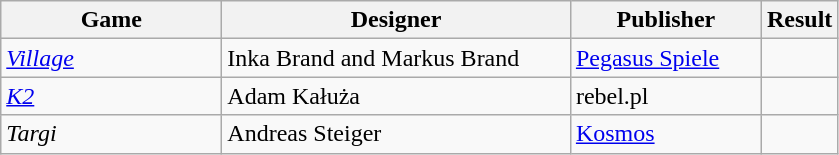<table class="wikitable">
<tr>
<th style="width:140px;">Game</th>
<th style="width:225px;">Designer</th>
<th style="width:120px;">Publisher</th>
<th>Result</th>
</tr>
<tr>
<td><em><a href='#'>Village</a></em></td>
<td>Inka Brand and Markus Brand</td>
<td><a href='#'>Pegasus Spiele</a></td>
<td></td>
</tr>
<tr>
<td><a href='#'><em>K2</em></a></td>
<td>Adam Kałuża</td>
<td>rebel.pl</td>
<td></td>
</tr>
<tr>
<td><em>Targi</em></td>
<td>Andreas Steiger</td>
<td><a href='#'>Kosmos</a></td>
<td></td>
</tr>
</table>
